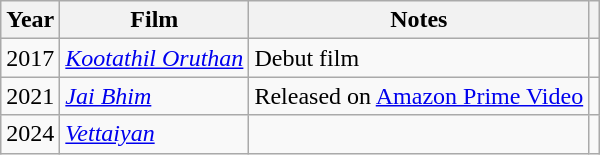<table class="wikitable sortable">
<tr>
<th>Year</th>
<th>Film</th>
<th>Notes</th>
<th class="unsortable" ></th>
</tr>
<tr>
<td>2017</td>
<td><em><a href='#'>Kootathil Oruthan</a></em></td>
<td>Debut film</td>
<td></td>
</tr>
<tr>
<td>2021</td>
<td><em><a href='#'>Jai Bhim</a></em></td>
<td>Released on <a href='#'>Amazon Prime Video</a></td>
<td></td>
</tr>
<tr>
<td>2024</td>
<td><em><a href='#'>Vettaiyan</a></em></td>
<td></td>
<td></td>
</tr>
</table>
